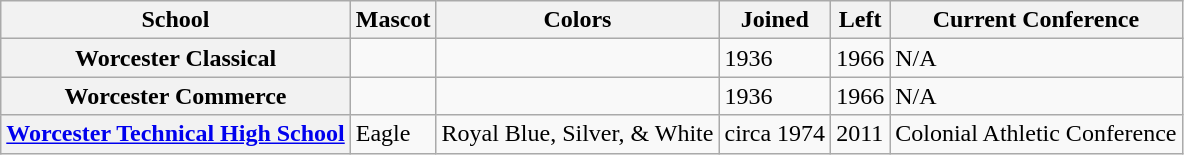<table class="wikitable">
<tr>
<th>School</th>
<th>Mascot</th>
<th>Colors</th>
<th>Joined</th>
<th>Left</th>
<th>Current Conference</th>
</tr>
<tr>
<th>Worcester Classical</th>
<td></td>
<td></td>
<td>1936</td>
<td>1966</td>
<td>N/A</td>
</tr>
<tr>
<th>Worcester Commerce</th>
<td></td>
<td></td>
<td>1936</td>
<td>1966</td>
<td>N/A</td>
</tr>
<tr>
<th><a href='#'>Worcester Technical High School</a></th>
<td>Eagle</td>
<td>Royal Blue, Silver, & White   </td>
<td>circa 1974</td>
<td>2011</td>
<td>Colonial Athletic Conference</td>
</tr>
</table>
